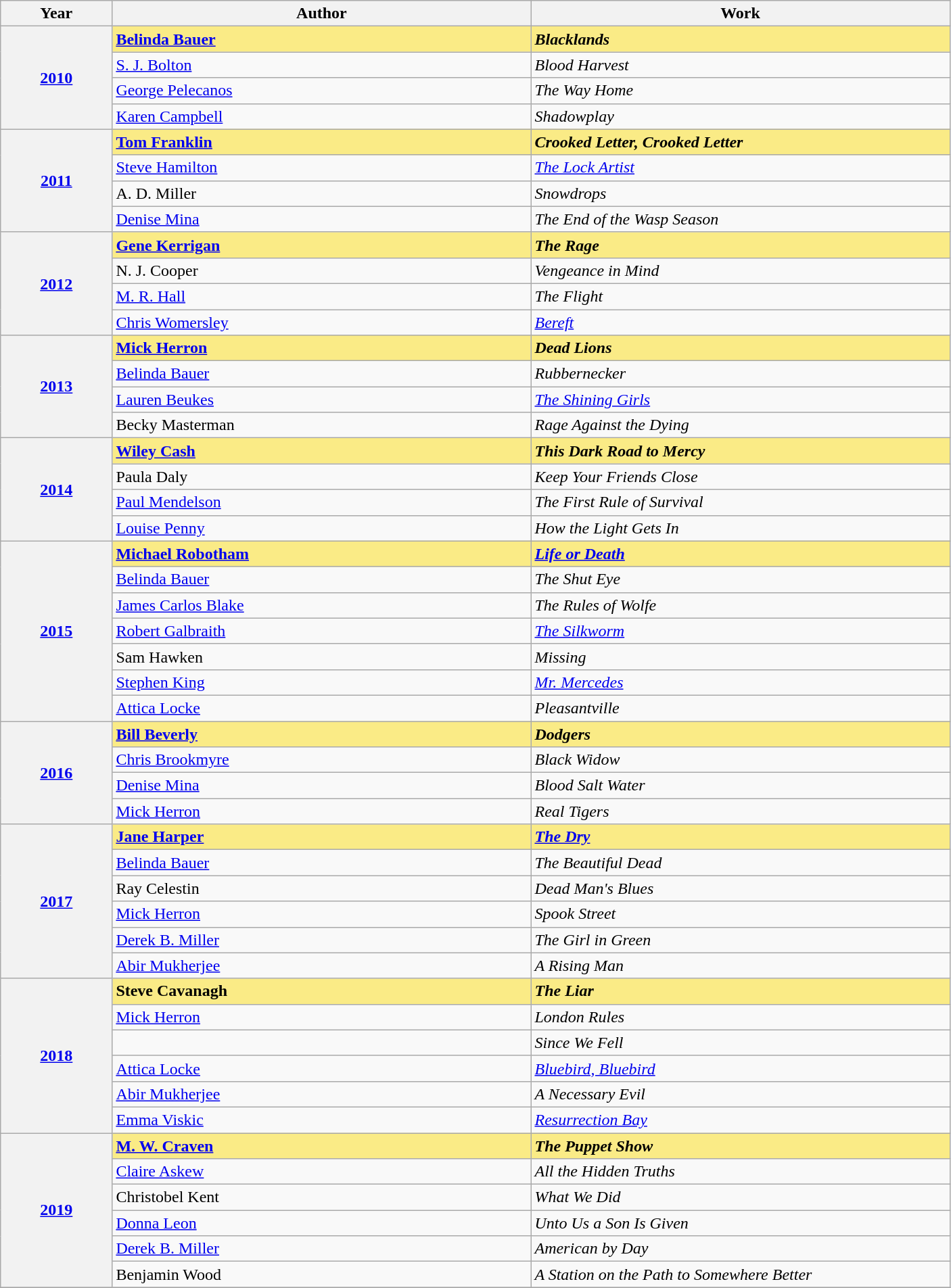<table class="wikitable sortable" style="text-align:left;">
<tr>
<th scope="col" style="width:8%;">Year</th>
<th scope="col" style="width:30%;">Author</th>
<th scope="col" style="width:30%;">Work</th>
</tr>
<tr>
<th scope="row" rowspan=4 style="text-align:center"><a href='#'>2010</a></th>
<td style="background:#FAEB86;"><strong><a href='#'>Belinda Bauer</a> </strong></td>
<td style="background:#FAEB86;"><strong><em>Blacklands</em></strong></td>
</tr>
<tr>
<td><a href='#'>S. J. Bolton</a></td>
<td><em>Blood Harvest</em></td>
</tr>
<tr>
<td><a href='#'>George Pelecanos</a></td>
<td><em>The Way Home</em></td>
</tr>
<tr>
<td><a href='#'>Karen Campbell</a></td>
<td><em>Shadowplay</em></td>
</tr>
<tr>
<th scope="row" rowspan=4 style="text-align:center"><a href='#'>2011</a></th>
<td style="background:#FAEB86;"><strong><a href='#'>Tom Franklin</a> </strong></td>
<td style="background:#FAEB86;"><strong><em>Crooked Letter, Crooked Letter</em></strong></td>
</tr>
<tr>
<td><a href='#'>Steve Hamilton</a></td>
<td><em><a href='#'>The Lock Artist</a></em></td>
</tr>
<tr>
<td>A. D. Miller</td>
<td><em>Snowdrops</em></td>
</tr>
<tr>
<td><a href='#'>Denise Mina</a></td>
<td><em>The End of the Wasp Season</em></td>
</tr>
<tr>
<th scope="row" rowspan=4 style="text-align:center"><a href='#'>2012</a></th>
<td style="background:#FAEB86;"><strong><a href='#'>Gene Kerrigan</a> </strong></td>
<td style="background:#FAEB86;"><strong><em>The Rage</em></strong></td>
</tr>
<tr>
<td>N. J. Cooper</td>
<td><em>Vengeance in Mind</em></td>
</tr>
<tr>
<td><a href='#'>M. R. Hall</a></td>
<td><em>The Flight</em></td>
</tr>
<tr>
<td><a href='#'>Chris Womersley</a></td>
<td><em><a href='#'>Bereft</a></em></td>
</tr>
<tr>
<th scope="row" rowspan=4 style="text-align:center"><a href='#'>2013</a></th>
<td style="background:#FAEB86;"><strong><a href='#'>Mick Herron</a> </strong></td>
<td style="background:#FAEB86;"><strong><em>Dead Lions</em></strong></td>
</tr>
<tr>
<td><a href='#'>Belinda Bauer</a></td>
<td><em>Rubbernecker</em></td>
</tr>
<tr>
<td><a href='#'>Lauren Beukes</a></td>
<td><em><a href='#'>The Shining Girls</a></em></td>
</tr>
<tr>
<td>Becky Masterman</td>
<td><em>Rage Against the Dying</em></td>
</tr>
<tr>
<th scope="row" rowspan=4 style="text-align:center"><a href='#'>2014</a></th>
<td style="background:#FAEB86;"><strong><a href='#'>Wiley Cash</a> </strong></td>
<td style="background:#FAEB86;"><strong><em>This Dark Road to Mercy</em></strong></td>
</tr>
<tr>
<td>Paula Daly</td>
<td><em>Keep Your Friends Close</em></td>
</tr>
<tr>
<td><a href='#'>Paul Mendelson</a></td>
<td><em>The First Rule of Survival</em></td>
</tr>
<tr>
<td><a href='#'>Louise Penny</a></td>
<td><em>How the Light Gets In</em></td>
</tr>
<tr>
<th scope="row" rowspan=7 style="text-align:center"><a href='#'>2015</a></th>
<td style="background:#FAEB86;"><strong><a href='#'>Michael Robotham</a> </strong></td>
<td style="background:#FAEB86;"><strong><em><a href='#'>Life or Death</a></em></strong></td>
</tr>
<tr>
<td><a href='#'>Belinda Bauer</a></td>
<td><em>The Shut Eye</em></td>
</tr>
<tr>
<td><a href='#'>James Carlos Blake</a></td>
<td><em>The Rules of Wolfe</em></td>
</tr>
<tr>
<td><a href='#'>Robert Galbraith</a></td>
<td><em><a href='#'>The Silkworm</a></em></td>
</tr>
<tr>
<td>Sam Hawken</td>
<td><em>Missing</em></td>
</tr>
<tr>
<td><a href='#'>Stephen King</a></td>
<td><em><a href='#'>Mr. Mercedes</a></em></td>
</tr>
<tr>
<td><a href='#'>Attica Locke</a></td>
<td><em>Pleasantville</em></td>
</tr>
<tr>
<th scope="row" rowspan=4 style="text-align:center"><a href='#'>2016</a></th>
<td style="background:#FAEB86;"><strong><a href='#'>Bill Beverly</a> </strong></td>
<td style="background:#FAEB86;"><strong><em>Dodgers</em></strong></td>
</tr>
<tr>
<td><a href='#'>Chris Brookmyre</a></td>
<td><em>Black Widow</em></td>
</tr>
<tr>
<td><a href='#'>Denise Mina</a></td>
<td><em>Blood Salt Water</em></td>
</tr>
<tr>
<td><a href='#'>Mick Herron</a></td>
<td><em>Real Tigers</em></td>
</tr>
<tr>
<th scope="row" rowspan=6 style="text-align:center"><a href='#'>2017</a></th>
<td style="background:#FAEB86;"><strong><a href='#'>Jane Harper</a> </strong></td>
<td style="background:#FAEB86;"><strong><em><a href='#'>The Dry</a></em></strong></td>
</tr>
<tr>
<td><a href='#'>Belinda Bauer</a></td>
<td><em>The Beautiful Dead</em></td>
</tr>
<tr>
<td>Ray Celestin</td>
<td><em>Dead Man's Blues</em></td>
</tr>
<tr>
<td><a href='#'>Mick Herron</a></td>
<td><em>Spook Street</em></td>
</tr>
<tr>
<td><a href='#'>Derek B. Miller</a></td>
<td><em>The Girl in Green</em></td>
</tr>
<tr>
<td><a href='#'>Abir Mukherjee</a></td>
<td><em>A Rising Man</em></td>
</tr>
<tr>
<th scope="row" rowspan=6 style="text-align:center"><a href='#'>2018</a></th>
<td style="background:#FAEB86;"><strong>Steve Cavanagh </strong></td>
<td style="background:#FAEB86;"><strong><em>The Liar</em></strong></td>
</tr>
<tr>
<td><a href='#'>Mick Herron</a></td>
<td><em>London Rules</em></td>
</tr>
<tr>
<td></td>
<td><em>Since We Fell</em></td>
</tr>
<tr>
<td><a href='#'>Attica Locke</a></td>
<td><em><a href='#'>Bluebird, Bluebird</a></em></td>
</tr>
<tr>
<td><a href='#'>Abir Mukherjee</a></td>
<td><em>A Necessary Evil</em></td>
</tr>
<tr>
<td><a href='#'>Emma Viskic</a></td>
<td><em><a href='#'>Resurrection Bay</a></em></td>
</tr>
<tr>
<th scope="row" rowspan=6 style="text-align:center"><a href='#'>2019</a></th>
<td style="background:#FAEB86;"><strong><a href='#'>M. W. Craven</a> </strong></td>
<td style="background:#FAEB86;"><strong><em>The Puppet Show</em></strong></td>
</tr>
<tr>
<td><a href='#'>Claire Askew</a></td>
<td><em>All the Hidden Truths</em></td>
</tr>
<tr>
<td>Christobel Kent</td>
<td><em>What We Did</em></td>
</tr>
<tr>
<td><a href='#'>Donna Leon</a></td>
<td><em>Unto Us a Son Is Given</em></td>
</tr>
<tr>
<td><a href='#'>Derek B. Miller</a></td>
<td><em>American by Day</em></td>
</tr>
<tr>
<td>Benjamin Wood</td>
<td><em>A Station on the Path to Somewhere Better</em></td>
</tr>
<tr>
</tr>
</table>
